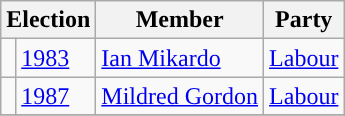<table class="wikitable">
<tr>
<th colspan="2">Election</th>
<th>Member</th>
<th>Party</th>
</tr>
<tr>
<td style="color:inherit;background-color: "></td>
<td><a href='#'>1983</a></td>
<td><a href='#'>Ian Mikardo</a></td>
<td><a href='#'>Labour</a></td>
</tr>
<tr>
<td style="color:inherit;background-color: "></td>
<td><a href='#'>1987</a></td>
<td><a href='#'>Mildred Gordon</a></td>
<td><a href='#'>Labour</a></td>
</tr>
<tr>
</tr>
</table>
